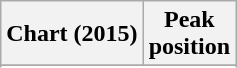<table class="wikitable sortable plainrowheaders">
<tr>
<th>Chart (2015)</th>
<th>Peak<br>position</th>
</tr>
<tr>
</tr>
<tr>
</tr>
<tr>
</tr>
<tr>
</tr>
</table>
